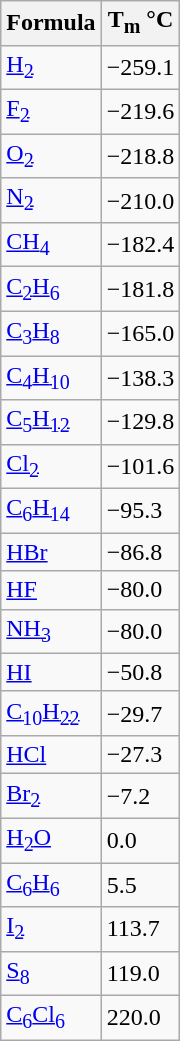<table class="wikitable collapsible collapsed">
<tr>
<th>Formula</th>
<th>T<sub>m</sub> °C</th>
</tr>
<tr>
<td><a href='#'>H<sub>2</sub></a></td>
<td>−259.1</td>
</tr>
<tr>
<td><a href='#'>F<sub>2</sub></a></td>
<td>−219.6</td>
</tr>
<tr>
<td><a href='#'>O<sub>2</sub></a></td>
<td>−218.8</td>
</tr>
<tr>
<td><a href='#'>N<sub>2</sub></a></td>
<td>−210.0</td>
</tr>
<tr>
<td><a href='#'>CH<sub>4</sub></a></td>
<td>−182.4</td>
</tr>
<tr>
<td><a href='#'>C<sub>2</sub>H<sub>6</sub></a></td>
<td>−181.8</td>
</tr>
<tr>
<td><a href='#'>C<sub>3</sub>H<sub>8</sub></a></td>
<td>−165.0</td>
</tr>
<tr>
<td><a href='#'>C<sub>4</sub>H<sub>10</sub></a></td>
<td>−138.3</td>
</tr>
<tr>
<td><a href='#'>C<sub>5</sub>H<sub>12</sub></a></td>
<td>−129.8</td>
</tr>
<tr>
<td><a href='#'>Cl<sub>2</sub></a></td>
<td>−101.6</td>
</tr>
<tr>
<td><a href='#'>C<sub>6</sub>H<sub>14</sub></a></td>
<td>−95.3</td>
</tr>
<tr>
<td><a href='#'>HBr</a></td>
<td>−86.8</td>
</tr>
<tr>
<td><a href='#'>HF</a></td>
<td>−80.0</td>
</tr>
<tr>
<td><a href='#'>NH<sub>3</sub></a></td>
<td>−80.0</td>
</tr>
<tr>
<td><a href='#'>HI</a></td>
<td>−50.8</td>
</tr>
<tr>
<td><a href='#'>C<sub>10</sub>H<sub>22</sub></a></td>
<td>−29.7</td>
</tr>
<tr>
<td><a href='#'>HCl</a></td>
<td>−27.3</td>
</tr>
<tr>
<td><a href='#'>Br<sub>2</sub></a></td>
<td>−7.2</td>
</tr>
<tr>
<td><a href='#'>H<sub>2</sub>O</a></td>
<td>0.0</td>
</tr>
<tr>
<td><a href='#'>C<sub>6</sub>H<sub>6</sub></a></td>
<td>5.5</td>
</tr>
<tr>
<td><a href='#'>I<sub>2</sub></a></td>
<td>113.7</td>
</tr>
<tr>
<td><a href='#'>S<sub>8</sub></a></td>
<td>119.0</td>
</tr>
<tr>
<td><a href='#'>C<sub>6</sub>Cl<sub>6</sub></a></td>
<td>220.0</td>
</tr>
</table>
